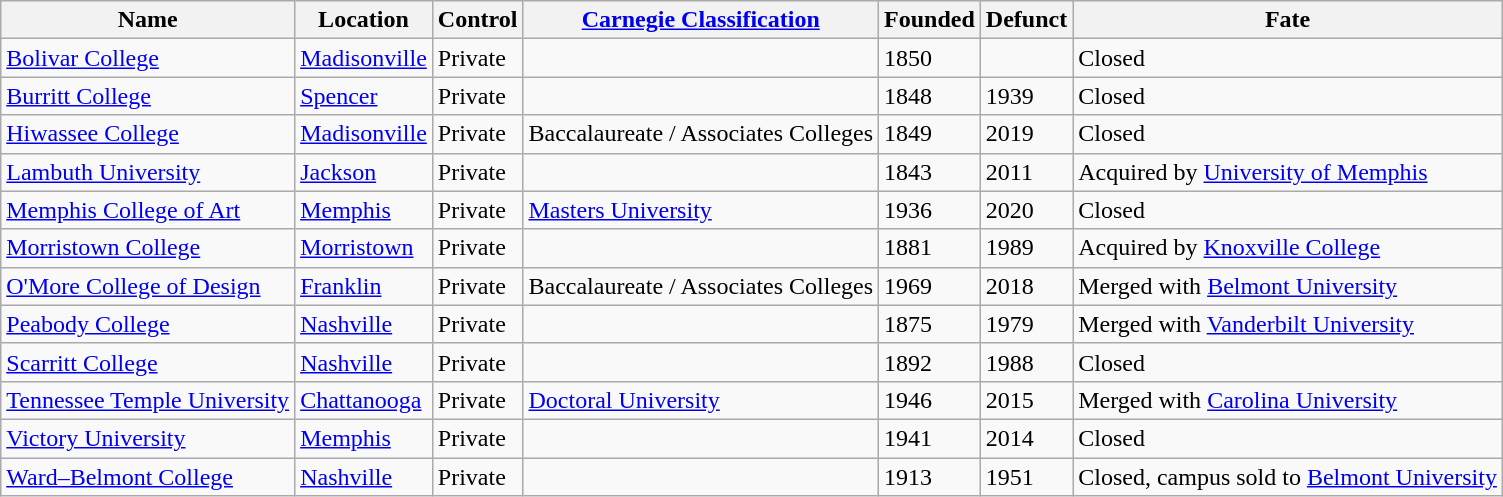<table class="wikitable">
<tr>
<th>Name</th>
<th>Location</th>
<th>Control</th>
<th><a href='#'>Carnegie Classification</a></th>
<th>Founded</th>
<th>Defunct</th>
<th>Fate</th>
</tr>
<tr>
<td><a href='#'>Bolivar College</a></td>
<td><a href='#'>Madisonville</a></td>
<td>Private</td>
<td></td>
<td>1850</td>
<td></td>
<td>Closed</td>
</tr>
<tr>
<td><a href='#'>Burritt College</a></td>
<td><a href='#'>Spencer</a></td>
<td>Private</td>
<td></td>
<td>1848</td>
<td>1939</td>
<td>Closed</td>
</tr>
<tr>
<td><a href='#'>Hiwassee College</a></td>
<td><a href='#'>Madisonville</a></td>
<td>Private</td>
<td>Baccalaureate / Associates Colleges</td>
<td>1849</td>
<td>2019</td>
<td>Closed</td>
</tr>
<tr>
<td><a href='#'>Lambuth University</a></td>
<td><a href='#'>Jackson</a></td>
<td>Private</td>
<td></td>
<td>1843</td>
<td>2011</td>
<td>Acquired by <a href='#'>University of Memphis</a></td>
</tr>
<tr>
<td><a href='#'>Memphis College of Art</a></td>
<td><a href='#'>Memphis</a></td>
<td>Private</td>
<td><a href='#'>Masters University</a></td>
<td>1936</td>
<td>2020</td>
<td>Closed</td>
</tr>
<tr>
<td><a href='#'>Morristown College</a></td>
<td><a href='#'>Morristown</a></td>
<td>Private</td>
<td></td>
<td>1881</td>
<td>1989</td>
<td>Acquired by <a href='#'>Knoxville College</a></td>
</tr>
<tr>
<td><a href='#'>O'More College of Design</a></td>
<td><a href='#'>Franklin</a></td>
<td>Private</td>
<td>Baccalaureate / Associates Colleges</td>
<td>1969</td>
<td>2018</td>
<td>Merged with <a href='#'>Belmont University</a></td>
</tr>
<tr>
<td><a href='#'>Peabody College</a></td>
<td><a href='#'>Nashville</a></td>
<td>Private</td>
<td></td>
<td>1875</td>
<td>1979</td>
<td>Merged with <a href='#'>Vanderbilt University</a></td>
</tr>
<tr>
<td><a href='#'>Scarritt College</a></td>
<td><a href='#'>Nashville</a></td>
<td>Private</td>
<td></td>
<td>1892</td>
<td>1988</td>
<td>Closed</td>
</tr>
<tr>
<td><a href='#'>Tennessee Temple University</a></td>
<td><a href='#'>Chattanooga</a></td>
<td>Private</td>
<td><a href='#'>Doctoral University</a></td>
<td>1946</td>
<td>2015</td>
<td>Merged with <a href='#'>Carolina University</a></td>
</tr>
<tr>
<td><a href='#'>Victory University</a></td>
<td><a href='#'>Memphis</a></td>
<td>Private</td>
<td></td>
<td>1941</td>
<td>2014</td>
<td>Closed</td>
</tr>
<tr>
<td><a href='#'>Ward–Belmont College</a></td>
<td><a href='#'>Nashville</a></td>
<td>Private</td>
<td></td>
<td>1913</td>
<td>1951</td>
<td>Closed, campus sold to <a href='#'>Belmont University</a></td>
</tr>
</table>
